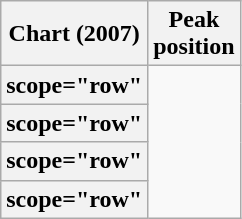<table class="wikitable sortable plainrowheaders">
<tr>
<th scope="col">Chart (2007)</th>
<th scope="col">Peak<br>position</th>
</tr>
<tr>
<th>scope="row" </th>
</tr>
<tr>
<th>scope="row" </th>
</tr>
<tr>
<th>scope="row" </th>
</tr>
<tr>
<th>scope="row" </th>
</tr>
</table>
